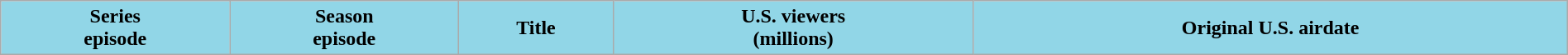<table class="wikitable plainrowheaders" style="width:100%; background:#FFFFFF;">
<tr>
<th style="background-color: #91d6e7; color:#000; text-align: center;">Series<br>episode </th>
<th style="background-color: #91d6e7; color:#000; text-align: center;">Season<br>episode </th>
<th style="background-color: #91d6e7; color:#000; text-align: center;">Title</th>
<th style="background-color: #91d6e7; color:#000; text-align: center;">U.S. viewers<br>(millions)</th>
<th style="background-color: #91d6e7; color:#000; text-align: center;">Original U.S. airdate<br></th>
</tr>
</table>
